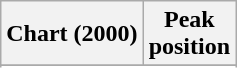<table class="wikitable sortable">
<tr>
<th align="left">Chart (2000)</th>
<th align="center">Peak<br>position</th>
</tr>
<tr>
</tr>
<tr>
</tr>
<tr>
</tr>
</table>
